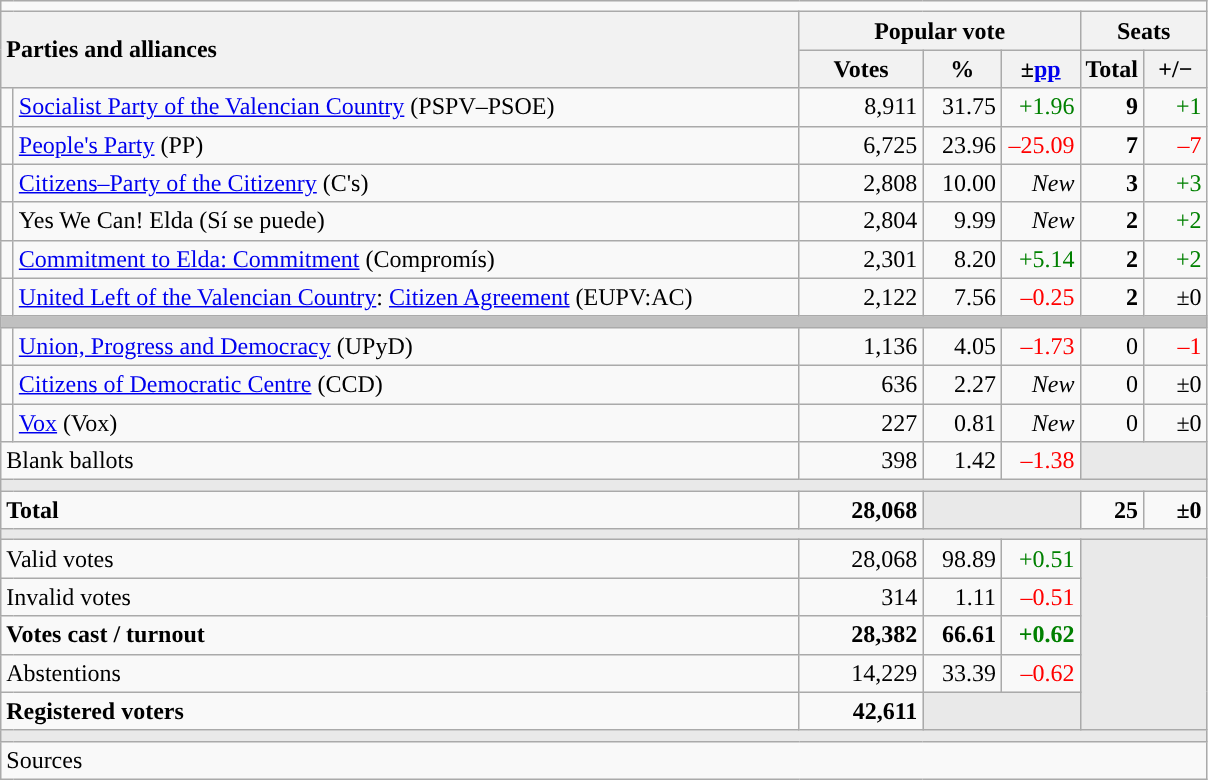<table class="wikitable" style="text-align:right;">
<tr>
<td colspan="7"></td>
</tr>
<tr>
<th style="text-align:left;" rowspan="2" colspan="2" width="525">Parties and alliances</th>
<th colspan="3">Popular vote</th>
<th colspan="2">Seats</th>
</tr>
<tr>
<th width="75">Votes</th>
<th width="45">%</th>
<th width="45">±<a href='#'>pp</a></th>
<th width="35">Total</th>
<th width="35">+/−</th>
</tr>
<tr>
<td width="1" style="color:inherit;background:"></td>
<td align="left"><a href='#'>Socialist Party of the Valencian Country</a> (PSPV–PSOE)</td>
<td>8,911</td>
<td>31.75</td>
<td style="color:green;">+1.96</td>
<td><strong>9</strong></td>
<td style="color:green;">+1</td>
</tr>
<tr>
<td style="color:inherit;background:"></td>
<td align="left"><a href='#'>People's Party</a> (PP)</td>
<td>6,725</td>
<td>23.96</td>
<td style="color:red;">–25.09</td>
<td><strong>7</strong></td>
<td style="color:red;">–7</td>
</tr>
<tr>
<td style="color:inherit;background:"></td>
<td align="left"><a href='#'>Citizens–Party of the Citizenry</a> (C's)</td>
<td>2,808</td>
<td>10.00</td>
<td><em>New</em></td>
<td><strong>3</strong></td>
<td style="color:green;">+3</td>
</tr>
<tr>
<td style="color:inherit;background:"></td>
<td align="left">Yes We Can! Elda (Sí se puede)</td>
<td>2,804</td>
<td>9.99</td>
<td><em>New</em></td>
<td><strong>2</strong></td>
<td style="color:green;">+2</td>
</tr>
<tr>
<td style="color:inherit;background:"></td>
<td align="left"><a href='#'>Commitment to Elda: Commitment</a> (Compromís)</td>
<td>2,301</td>
<td>8.20</td>
<td style="color:green;">+5.14</td>
<td><strong>2</strong></td>
<td style="color:green;">+2</td>
</tr>
<tr>
<td style="color:inherit;background:"></td>
<td align="left"><a href='#'>United Left of the Valencian Country</a>: <a href='#'>Citizen Agreement</a> (EUPV:AC)</td>
<td>2,122</td>
<td>7.56</td>
<td style="color:red;">–0.25</td>
<td><strong>2</strong></td>
<td>±0</td>
</tr>
<tr>
<td colspan="7" bgcolor="#C0C0C0"></td>
</tr>
<tr>
<td style="color:inherit;background:"></td>
<td align="left"><a href='#'>Union, Progress and Democracy</a> (UPyD)</td>
<td>1,136</td>
<td>4.05</td>
<td style="color:red;">–1.73</td>
<td>0</td>
<td style="color:red;">–1</td>
</tr>
<tr>
<td style="color:inherit;background:"></td>
<td align="left"><a href='#'>Citizens of Democratic Centre</a> (CCD)</td>
<td>636</td>
<td>2.27</td>
<td><em>New</em></td>
<td>0</td>
<td>±0</td>
</tr>
<tr>
<td style="color:inherit;background:"></td>
<td align="left"><a href='#'>Vox</a> (Vox)</td>
<td>227</td>
<td>0.81</td>
<td><em>New</em></td>
<td>0</td>
<td>±0</td>
</tr>
<tr>
<td align="left" colspan="2">Blank ballots</td>
<td>398</td>
<td>1.42</td>
<td style="color:red;">–1.38</td>
<td bgcolor="#E9E9E9" colspan="2"></td>
</tr>
<tr>
<td colspan="7" bgcolor="#E9E9E9"></td>
</tr>
<tr style="font-weight:bold;">
<td align="left" colspan="2">Total</td>
<td>28,068</td>
<td bgcolor="#E9E9E9" colspan="2"></td>
<td>25</td>
<td>±0</td>
</tr>
<tr>
<td colspan="7" bgcolor="#E9E9E9"></td>
</tr>
<tr>
<td align="left" colspan="2">Valid votes</td>
<td>28,068</td>
<td>98.89</td>
<td style="color:green;">+0.51</td>
<td bgcolor="#E9E9E9" colspan="2" rowspan="5"></td>
</tr>
<tr>
<td align="left" colspan="2">Invalid votes</td>
<td>314</td>
<td>1.11</td>
<td style="color:red;">–0.51</td>
</tr>
<tr style="font-weight:bold;">
<td align="left" colspan="2">Votes cast / turnout</td>
<td>28,382</td>
<td>66.61</td>
<td style="color:green;">+0.62</td>
</tr>
<tr>
<td align="left" colspan="2">Abstentions</td>
<td>14,229</td>
<td>33.39</td>
<td style="color:red;">–0.62</td>
</tr>
<tr style="font-weight:bold;">
<td align="left" colspan="2">Registered voters</td>
<td>42,611</td>
<td bgcolor="#E9E9E9" colspan="2"></td>
</tr>
<tr>
<td colspan="7" bgcolor="#E9E9E9"></td>
</tr>
<tr>
<td align="left" colspan="7">Sources</td>
</tr>
</table>
